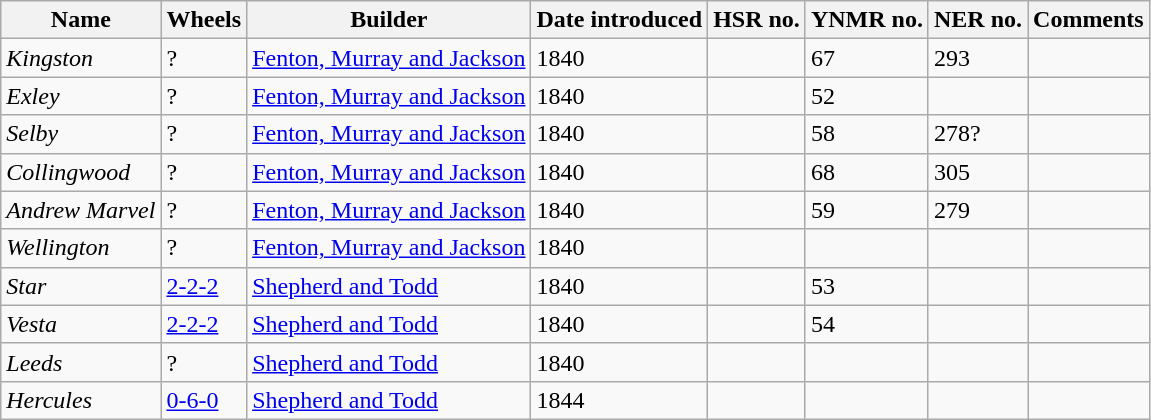<table class="wikitable">
<tr>
<th>Name</th>
<th>Wheels</th>
<th>Builder</th>
<th>Date introduced</th>
<th>HSR no.</th>
<th>YNMR no.</th>
<th>NER no.</th>
<th>Comments</th>
</tr>
<tr>
<td><em>Kingston</em></td>
<td>?</td>
<td><a href='#'>Fenton, Murray and Jackson</a></td>
<td>1840</td>
<td></td>
<td>67</td>
<td>293</td>
<td></td>
</tr>
<tr>
<td><em>Exley</em></td>
<td>?</td>
<td><a href='#'>Fenton, Murray and Jackson</a></td>
<td>1840</td>
<td></td>
<td>52</td>
<td></td>
<td></td>
</tr>
<tr>
<td><em>Selby</em></td>
<td>?</td>
<td><a href='#'>Fenton, Murray and Jackson</a></td>
<td>1840</td>
<td></td>
<td>58</td>
<td>278?</td>
<td></td>
</tr>
<tr>
<td><em>Collingwood</em></td>
<td>?</td>
<td><a href='#'>Fenton, Murray and Jackson</a></td>
<td>1840</td>
<td></td>
<td>68</td>
<td>305</td>
<td></td>
</tr>
<tr>
<td><em>Andrew Marvel</em></td>
<td>?</td>
<td><a href='#'>Fenton, Murray and Jackson</a></td>
<td>1840</td>
<td></td>
<td>59</td>
<td>279</td>
<td></td>
</tr>
<tr>
<td><em>Wellington</em></td>
<td>?</td>
<td><a href='#'>Fenton, Murray and Jackson</a></td>
<td>1840</td>
<td></td>
<td></td>
<td></td>
<td></td>
</tr>
<tr>
<td><em>Star</em></td>
<td><a href='#'>2-2-2</a></td>
<td><a href='#'>Shepherd and Todd</a></td>
<td>1840</td>
<td></td>
<td>53</td>
<td></td>
<td></td>
</tr>
<tr>
<td><em>Vesta</em></td>
<td><a href='#'>2-2-2</a></td>
<td><a href='#'>Shepherd and Todd</a></td>
<td>1840</td>
<td></td>
<td>54</td>
<td></td>
<td></td>
</tr>
<tr>
<td><em>Leeds</em></td>
<td>?</td>
<td><a href='#'>Shepherd and Todd</a></td>
<td>1840</td>
<td></td>
<td></td>
<td></td>
<td></td>
</tr>
<tr>
<td><em>Hercules</em></td>
<td><a href='#'>0-6-0</a></td>
<td><a href='#'>Shepherd and Todd</a></td>
<td>1844</td>
<td></td>
<td></td>
<td></td>
<td></td>
</tr>
</table>
